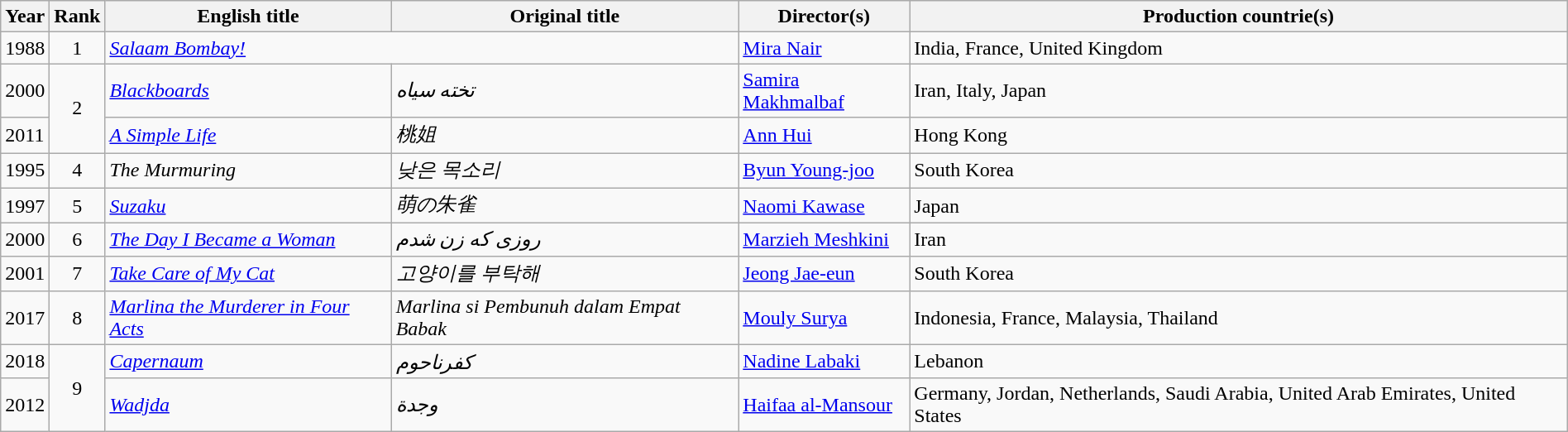<table class="sortable wikitable" style="width:100%; margin-bottom:4px" cellpadding="5">
<tr>
<th scope="col">Year</th>
<th scope="col">Rank</th>
<th scope="col">English title</th>
<th scope="col">Original title</th>
<th scope="col">Director(s)</th>
<th scope="col">Production countrie(s)</th>
</tr>
<tr>
<td>1988</td>
<td align="center">1</td>
<td colspan="2"><em><a href='#'>Salaam Bombay!</a></em></td>
<td><a href='#'>Mira Nair</a></td>
<td>India, France, United Kingdom</td>
</tr>
<tr>
<td>2000</td>
<td rowspan="2" align="center">2</td>
<td><em><a href='#'>Blackboards</a></em></td>
<td><em>تخته سياه</em></td>
<td><a href='#'>Samira Makhmalbaf</a></td>
<td>Iran, Italy, Japan</td>
</tr>
<tr>
<td>2011</td>
<td><em><a href='#'>A Simple Life</a></em></td>
<td><em>桃姐</em></td>
<td><a href='#'>Ann Hui</a></td>
<td>Hong Kong</td>
</tr>
<tr>
<td>1995</td>
<td align="center">4</td>
<td><em>The Murmuring</em></td>
<td><em>낮은 목소리</em></td>
<td><a href='#'>Byun Young-joo</a></td>
<td>South Korea</td>
</tr>
<tr>
<td>1997</td>
<td align="center">5</td>
<td><em><a href='#'>Suzaku</a></em></td>
<td><em>萌の朱雀</em></td>
<td><a href='#'>Naomi Kawase</a></td>
<td>Japan</td>
</tr>
<tr>
<td>2000</td>
<td align="center">6</td>
<td><em><a href='#'>The Day I Became a Woman</a></em></td>
<td><em>روزی که زن شدم</em></td>
<td><a href='#'>Marzieh Meshkini</a></td>
<td>Iran</td>
</tr>
<tr>
<td>2001</td>
<td align="center">7</td>
<td><em><a href='#'>Take Care of My Cat</a></em></td>
<td><em>고양이를 부탁해</em></td>
<td><a href='#'>Jeong Jae-eun</a></td>
<td>South Korea</td>
</tr>
<tr>
<td>2017</td>
<td align="center">8</td>
<td><em><a href='#'>Marlina the Murderer in Four Acts</a></em></td>
<td><em>Marlina si Pembunuh dalam Empat Babak</em></td>
<td><a href='#'>Mouly Surya</a></td>
<td>Indonesia, France, Malaysia, Thailand</td>
</tr>
<tr>
<td>2018</td>
<td align="center" rowspan="2">9</td>
<td><em><a href='#'>Capernaum</a></em></td>
<td><em>کفرناحوم</em></td>
<td><a href='#'>Nadine Labaki</a></td>
<td>Lebanon</td>
</tr>
<tr>
<td>2012</td>
<td><em><a href='#'>Wadjda</a></em></td>
<td><em>وجدة</em></td>
<td><a href='#'>Haifaa al-Mansour</a></td>
<td>Germany, Jordan, Netherlands, Saudi Arabia, United Arab Emirates, United States</td>
</tr>
</table>
